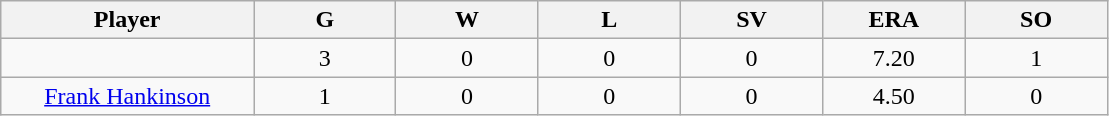<table class="wikitable sortable">
<tr>
<th bgcolor="#DDDDFF" width="16%">Player</th>
<th bgcolor="#DDDDFF" width="9%">G</th>
<th bgcolor="#DDDDFF" width="9%">W</th>
<th bgcolor="#DDDDFF" width="9%">L</th>
<th bgcolor="#DDDDFF" width="9%">SV</th>
<th bgcolor="#DDDDFF" width="9%">ERA</th>
<th bgcolor="#DDDDFF" width="9%">SO</th>
</tr>
<tr align="center">
<td></td>
<td>3</td>
<td>0</td>
<td>0</td>
<td>0</td>
<td>7.20</td>
<td>1</td>
</tr>
<tr align="center">
<td><a href='#'>Frank Hankinson</a></td>
<td>1</td>
<td>0</td>
<td>0</td>
<td>0</td>
<td>4.50</td>
<td>0</td>
</tr>
</table>
